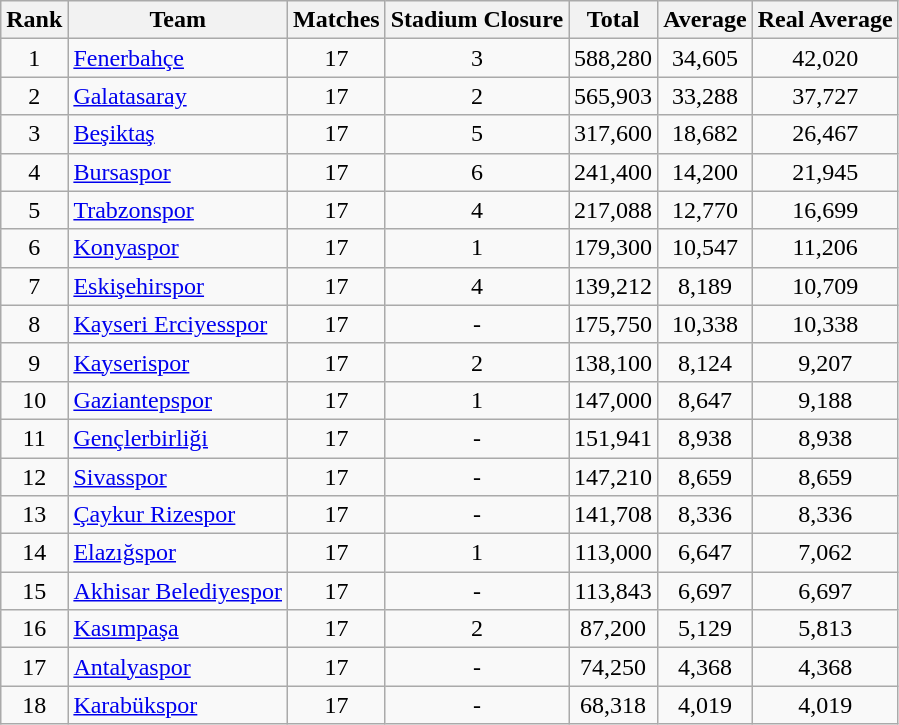<table class="wikitable sortable" style="text-align:center">
<tr>
<th>Rank</th>
<th>Team</th>
<th>Matches</th>
<th>Stadium Closure</th>
<th>Total</th>
<th>Average</th>
<th>Real Average</th>
</tr>
<tr>
<td align="centre">1</td>
<td align="left"><a href='#'>Fenerbahçe</a></td>
<td align="centre">17</td>
<td align="centre">3</td>
<td align="centre">588,280</td>
<td align="centre">34,605</td>
<td align="centre">42,020</td>
</tr>
<tr>
<td align="centre">2</td>
<td align="left"><a href='#'>Galatasaray</a></td>
<td align="centre">17</td>
<td align="centre">2</td>
<td align="centre">565,903</td>
<td align="centre">33,288</td>
<td align="centre">37,727</td>
</tr>
<tr>
<td align="centre">3</td>
<td align="left"><a href='#'>Beşiktaş</a></td>
<td align="centre">17</td>
<td align="centre">5</td>
<td align="centre">317,600</td>
<td align="centre">18,682</td>
<td align="centre">26,467</td>
</tr>
<tr>
<td align="centre">4</td>
<td align="left"><a href='#'>Bursaspor</a></td>
<td align="centre">17</td>
<td align="centre">6</td>
<td align="centre">241,400</td>
<td align="centre">14,200</td>
<td align="centre">21,945</td>
</tr>
<tr>
<td align="centre">5</td>
<td align="left"><a href='#'>Trabzonspor</a></td>
<td align="centre">17</td>
<td align="centre">4</td>
<td align="centre">217,088</td>
<td align="centre">12,770</td>
<td align="centre">16,699</td>
</tr>
<tr>
<td align="centre">6</td>
<td align="left"><a href='#'>Konyaspor</a></td>
<td align="centre">17</td>
<td align="centre">1</td>
<td align="centre">179,300</td>
<td align="centre">10,547</td>
<td align="centre">11,206</td>
</tr>
<tr>
<td align="centre">7</td>
<td align="left"><a href='#'>Eskişehirspor</a></td>
<td align="centre">17</td>
<td align="centre">4</td>
<td align="centre">139,212</td>
<td align="centre">8,189</td>
<td align="centre">10,709</td>
</tr>
<tr>
<td align="centre">8</td>
<td align="left"><a href='#'>Kayseri Erciyesspor</a></td>
<td align="centre">17</td>
<td align="centre">-</td>
<td align="centre">175,750</td>
<td align="centre">10,338</td>
<td align="centre">10,338</td>
</tr>
<tr>
<td align="centre">9</td>
<td align="left"><a href='#'>Kayserispor</a></td>
<td align="centre">17</td>
<td align="centre">2</td>
<td align="centre">138,100</td>
<td align="centre">8,124</td>
<td align="centre">9,207</td>
</tr>
<tr>
<td align="centre">10</td>
<td align="left"><a href='#'>Gaziantepspor</a></td>
<td align="centre">17</td>
<td align="centre">1</td>
<td align="centre">147,000</td>
<td align="centre">8,647</td>
<td align="centre">9,188</td>
</tr>
<tr>
<td align="centre">11</td>
<td align="left"><a href='#'>Gençlerbirliği</a></td>
<td align="centre">17</td>
<td align="centre">-</td>
<td align="centre">151,941</td>
<td align="centre">8,938</td>
<td align="centre">8,938</td>
</tr>
<tr>
<td align="centre">12</td>
<td align="left"><a href='#'>Sivasspor</a></td>
<td align="centre">17</td>
<td align="centre">-</td>
<td align="centre">147,210</td>
<td align="centre">8,659</td>
<td align="centre">8,659</td>
</tr>
<tr>
<td align="centre">13</td>
<td align="left"><a href='#'>Çaykur Rizespor</a></td>
<td align="centre">17</td>
<td align="centre">-</td>
<td align="centre">141,708</td>
<td align="centre">8,336</td>
<td align="centre">8,336</td>
</tr>
<tr>
<td align="centre">14</td>
<td align="left"><a href='#'>Elazığspor</a></td>
<td align="centre">17</td>
<td align="centre">1</td>
<td align="centre">113,000</td>
<td align="centre">6,647</td>
<td align="centre">7,062</td>
</tr>
<tr>
<td align="centre">15</td>
<td align="left"><a href='#'>Akhisar Belediyespor</a></td>
<td align="centre">17</td>
<td align="centre">-</td>
<td align="centre">113,843</td>
<td align="centre">6,697</td>
<td align="centre">6,697</td>
</tr>
<tr>
<td align="centre">16</td>
<td align="left"><a href='#'>Kasımpaşa</a></td>
<td align="centre">17</td>
<td align="centre">2</td>
<td align="centre">87,200</td>
<td align="centre">5,129</td>
<td align="centre">5,813</td>
</tr>
<tr>
<td align="centre">17</td>
<td align="left"><a href='#'>Antalyaspor</a></td>
<td align="centre">17</td>
<td align="centre">-</td>
<td align="centre">74,250</td>
<td align="centre">4,368</td>
<td align="centre">4,368</td>
</tr>
<tr>
<td align="centre">18</td>
<td align="left"><a href='#'>Karabükspor</a></td>
<td align="centre">17</td>
<td align="centre">-</td>
<td align="centre">68,318</td>
<td align="centre">4,019</td>
<td align="centre">4,019</td>
</tr>
</table>
